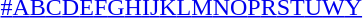<table id="toc" class="toc" summary="Class">
<tr>
<th></th>
</tr>
<tr>
<td style="text-align:center;"><a href='#'>#</a><a href='#'>A</a><a href='#'>B</a><a href='#'>C</a><a href='#'>D</a><a href='#'>E</a><a href='#'>F</a><a href='#'>G</a><a href='#'>H</a><a href='#'>I</a><a href='#'>J</a><a href='#'>K</a><a href='#'>L</a><a href='#'>M</a><a href='#'>N</a><a href='#'>O</a><a href='#'>P</a><a href='#'>R</a><a href='#'>S</a><a href='#'>T</a><a href='#'>U</a><a href='#'>W</a><a href='#'>Y</a></td>
</tr>
</table>
